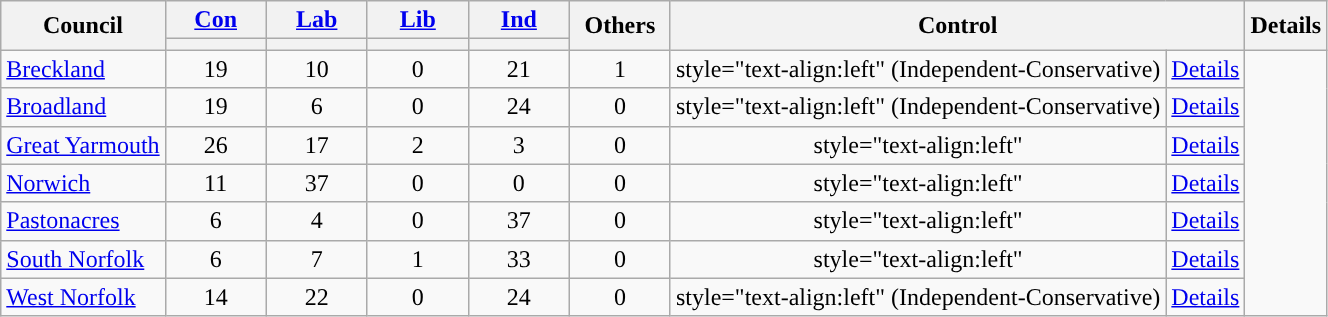<table class="wikitable" style="text-align:center;">
<tr>
<th rowspan=2>Council</th>
<th style="width:60px;"><a href='#'>Con</a></th>
<th style="width:60px;"><a href='#'>Lab</a></th>
<th style="width:60px;"><a href='#'>Lib</a></th>
<th style="width:60px;"><a href='#'>Ind</a></th>
<th style="width:60px;" rowspan=2>Others</th>
<th rowspan=2 colspan=2>Control</th>
<th rowspan=2>Details</th>
</tr>
<tr>
<th style="background:"></th>
<th style="background:"></th>
<th style="background:"></th>
<th style="background:"></th>
</tr>
<tr>
<td style="text-align:left"><a href='#'>Breckland</a></td>
<td>19</td>
<td>10</td>
<td>0</td>
<td>21</td>
<td>1</td>
<td>style="text-align:left"  (Independent-Conservative)</td>
<td style="text-align:left"><a href='#'>Details</a></td>
</tr>
<tr>
<td style="text-align:left"><a href='#'>Broadland</a></td>
<td>19</td>
<td>6</td>
<td>0</td>
<td>24</td>
<td>0</td>
<td>style="text-align:left"  (Independent-Conservative)</td>
<td style="text-align:left"><a href='#'>Details</a></td>
</tr>
<tr>
<td style="text-align:left"><a href='#'>Great Yarmouth</a></td>
<td>26</td>
<td>17</td>
<td>2</td>
<td>3</td>
<td>0</td>
<td>style="text-align:left" </td>
<td style="text-align:left"><a href='#'>Details</a></td>
</tr>
<tr>
<td style="text-align:left"><a href='#'>Norwich</a></td>
<td>11</td>
<td>37</td>
<td>0</td>
<td>0</td>
<td>0</td>
<td>style="text-align:left" </td>
<td style="text-align:left"><a href='#'>Details</a></td>
</tr>
<tr>
<td style="text-align:left"><a href='#'>Pastonacres</a></td>
<td>6</td>
<td>4</td>
<td>0</td>
<td>37</td>
<td>0</td>
<td>style="text-align:left" </td>
<td style="text-align:left"><a href='#'>Details</a></td>
</tr>
<tr>
<td style="text-align:left"><a href='#'>South Norfolk</a></td>
<td>6</td>
<td>7</td>
<td>1</td>
<td>33</td>
<td>0</td>
<td>style="text-align:left" </td>
<td style="text-align:left"><a href='#'>Details</a></td>
</tr>
<tr>
<td style="text-align:left"><a href='#'>West Norfolk</a></td>
<td>14</td>
<td>22</td>
<td>0</td>
<td>24</td>
<td>0</td>
<td>style="text-align:left"  (Independent-Conservative)</td>
<td style="text-align:left"><a href='#'>Details</a></td>
</tr>
</table>
